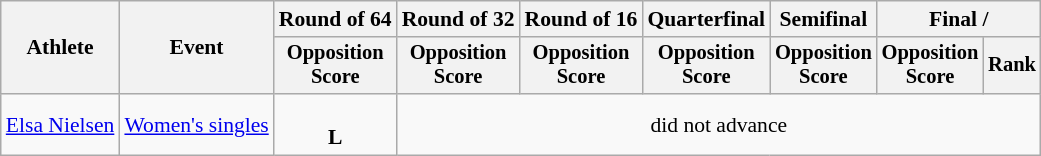<table class=wikitable style="font-size:90%">
<tr>
<th rowspan="2">Athlete</th>
<th rowspan="2">Event</th>
<th>Round of 64</th>
<th>Round of 32</th>
<th>Round of 16</th>
<th>Quarterfinal</th>
<th>Semifinal</th>
<th colspan=2>Final / </th>
</tr>
<tr style="font-size:95%">
<th>Opposition<br>Score</th>
<th>Opposition<br>Score</th>
<th>Opposition<br>Score</th>
<th>Opposition<br>Score</th>
<th>Opposition<br>Score</th>
<th>Opposition<br>Score</th>
<th>Rank</th>
</tr>
<tr align=center>
<td align=left><a href='#'>Elsa Nielsen</a></td>
<td align=left><a href='#'>Women's singles</a></td>
<td><br><strong>L</strong></td>
<td colspan=6>did not advance</td>
</tr>
</table>
